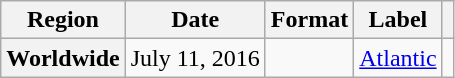<table class="wikitable plainrowheaders">
<tr>
<th scope="col">Region</th>
<th scope="col">Date</th>
<th scope="col">Format</th>
<th scope="col">Label</th>
<th scope="col"></th>
</tr>
<tr>
<th scope="row">Worldwide</th>
<td>July 11, 2016</td>
<td></td>
<td><a href='#'>Atlantic</a></td>
<td></td>
</tr>
</table>
